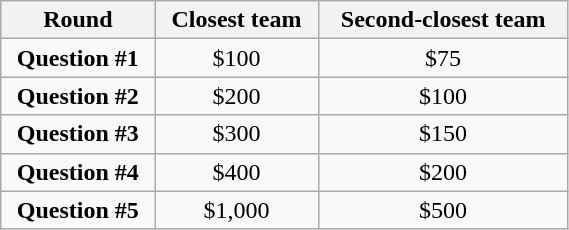<table class="wikitable" style="width: 30%; text-align: center;">
<tr>
<th>Round</th>
<th>Closest team</th>
<th>Second-closest team</th>
</tr>
<tr>
<td><strong>Question #1</strong></td>
<td>$100</td>
<td>$75</td>
</tr>
<tr>
<td><strong>Question #2</strong></td>
<td>$200</td>
<td>$100</td>
</tr>
<tr>
<td><strong>Question #3</strong></td>
<td>$300</td>
<td>$150</td>
</tr>
<tr>
<td><strong>Question #4</strong></td>
<td>$400</td>
<td>$200</td>
</tr>
<tr>
<td><strong>Question #5</strong></td>
<td>$1,000</td>
<td>$500</td>
</tr>
</table>
